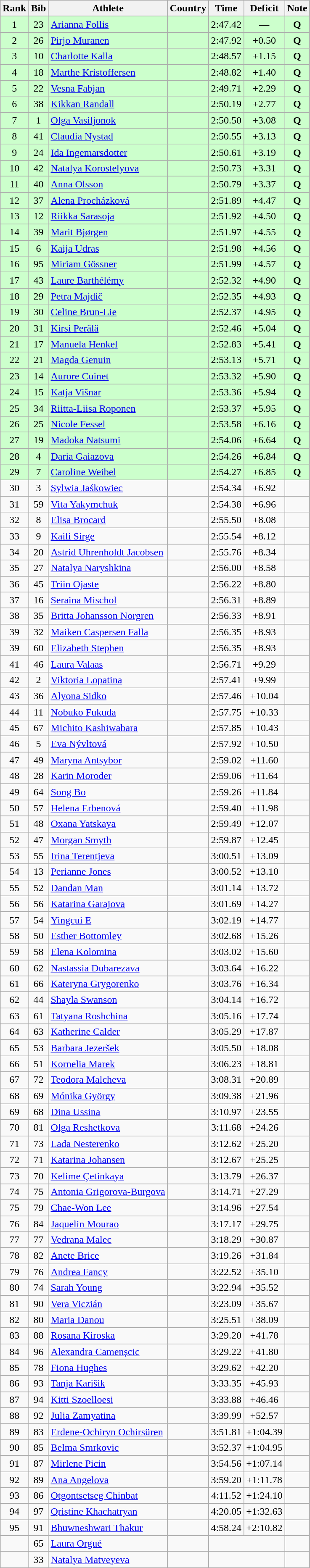<table class="wikitable sortable" style="text-align:center">
<tr>
<th>Rank</th>
<th>Bib</th>
<th>Athlete</th>
<th>Country</th>
<th>Time</th>
<th>Deficit</th>
<th>Note</th>
</tr>
<tr bgcolor=ccffcc>
<td>1</td>
<td>23</td>
<td align=left><a href='#'>Arianna Follis</a></td>
<td align=left></td>
<td>2:47.42</td>
<td>—</td>
<td><strong>Q</strong></td>
</tr>
<tr bgcolor=ccffcc>
<td>2</td>
<td>26</td>
<td align=left><a href='#'>Pirjo Muranen</a></td>
<td align=left></td>
<td>2:47.92</td>
<td>+0.50</td>
<td><strong>Q</strong></td>
</tr>
<tr bgcolor=ccffcc>
<td>3</td>
<td>10</td>
<td align=left><a href='#'>Charlotte Kalla</a></td>
<td align=left></td>
<td>2:48.57</td>
<td>+1.15</td>
<td><strong>Q</strong></td>
</tr>
<tr bgcolor=ccffcc>
<td>4</td>
<td>18</td>
<td align=left><a href='#'>Marthe Kristoffersen</a></td>
<td align=left></td>
<td>2:48.82</td>
<td>+1.40</td>
<td><strong>Q</strong></td>
</tr>
<tr bgcolor=ccffcc>
<td>5</td>
<td>22</td>
<td align=left><a href='#'>Vesna Fabjan</a></td>
<td align=left></td>
<td>2:49.71</td>
<td>+2.29</td>
<td><strong>Q</strong></td>
</tr>
<tr bgcolor=ccffcc>
<td>6</td>
<td>38</td>
<td align=left><a href='#'>Kikkan Randall</a></td>
<td align=left></td>
<td>2:50.19</td>
<td>+2.77</td>
<td><strong>Q</strong></td>
</tr>
<tr bgcolor=ccffcc>
<td>7</td>
<td>1</td>
<td align=left><a href='#'>Olga Vasiljonok</a></td>
<td align=left></td>
<td>2:50.50</td>
<td>+3.08</td>
<td><strong>Q</strong></td>
</tr>
<tr bgcolor=ccffcc>
<td>8</td>
<td>41</td>
<td align=left><a href='#'>Claudia Nystad</a></td>
<td align=left></td>
<td>2:50.55</td>
<td>+3.13</td>
<td><strong>Q</strong></td>
</tr>
<tr bgcolor=ccffcc>
<td>9</td>
<td>24</td>
<td align=left><a href='#'>Ida Ingemarsdotter</a></td>
<td align=left></td>
<td>2:50.61</td>
<td>+3.19</td>
<td><strong>Q</strong></td>
</tr>
<tr bgcolor=ccffcc>
<td>10</td>
<td>42</td>
<td align=left><a href='#'>Natalya Korostelyova</a></td>
<td align=left></td>
<td>2:50.73</td>
<td>+3.31</td>
<td><strong>Q</strong></td>
</tr>
<tr bgcolor=ccffcc>
<td>11</td>
<td>40</td>
<td align=left><a href='#'>Anna Olsson</a></td>
<td align=left></td>
<td>2:50.79</td>
<td>+3.37</td>
<td><strong>Q</strong></td>
</tr>
<tr bgcolor=ccffcc>
<td>12</td>
<td>37</td>
<td align=left><a href='#'>Alena Procházková</a></td>
<td align=left></td>
<td>2:51.89</td>
<td>+4.47</td>
<td><strong>Q</strong></td>
</tr>
<tr bgcolor=ccffcc>
<td>13</td>
<td>12</td>
<td align=left><a href='#'>Riikka Sarasoja</a></td>
<td align=left></td>
<td>2:51.92</td>
<td>+4.50</td>
<td><strong>Q</strong></td>
</tr>
<tr bgcolor=ccffcc>
<td>14</td>
<td>39</td>
<td align=left><a href='#'>Marit Bjørgen</a></td>
<td align=left></td>
<td>2:51.97</td>
<td>+4.55</td>
<td><strong>Q</strong></td>
</tr>
<tr bgcolor=ccffcc>
<td>15</td>
<td>6</td>
<td align=left><a href='#'>Kaija Udras</a></td>
<td align=left></td>
<td>2:51.98</td>
<td>+4.56</td>
<td><strong>Q</strong></td>
</tr>
<tr bgcolor=ccffcc>
<td>16</td>
<td>95</td>
<td align=left><a href='#'>Miriam Gössner</a></td>
<td align=left></td>
<td>2:51.99</td>
<td>+4.57</td>
<td><strong>Q</strong></td>
</tr>
<tr bgcolor=ccffcc>
<td>17</td>
<td>43</td>
<td align=left><a href='#'>Laure Barthélémy</a></td>
<td align=left></td>
<td>2:52.32</td>
<td>+4.90</td>
<td><strong>Q</strong></td>
</tr>
<tr bgcolor=ccffcc>
<td>18</td>
<td>29</td>
<td align=left><a href='#'>Petra Majdič</a></td>
<td align=left></td>
<td>2:52.35</td>
<td>+4.93</td>
<td><strong>Q</strong></td>
</tr>
<tr bgcolor=ccffcc>
<td>19</td>
<td>30</td>
<td align=left><a href='#'>Celine Brun-Lie</a></td>
<td align=left></td>
<td>2:52.37</td>
<td>+4.95</td>
<td><strong>Q</strong></td>
</tr>
<tr bgcolor=ccffcc>
<td>20</td>
<td>31</td>
<td align=left><a href='#'>Kirsi Perälä</a></td>
<td align=left></td>
<td>2:52.46</td>
<td>+5.04</td>
<td><strong>Q</strong></td>
</tr>
<tr bgcolor=ccffcc>
<td>21</td>
<td>17</td>
<td align=left><a href='#'>Manuela Henkel</a></td>
<td align=left></td>
<td>2:52.83</td>
<td>+5.41</td>
<td><strong>Q</strong></td>
</tr>
<tr bgcolor=ccffcc>
<td>22</td>
<td>21</td>
<td align=left><a href='#'>Magda Genuin</a></td>
<td align=left></td>
<td>2:53.13</td>
<td>+5.71</td>
<td><strong>Q</strong></td>
</tr>
<tr bgcolor=ccffcc>
<td>23</td>
<td>14</td>
<td align=left><a href='#'>Aurore Cuinet</a></td>
<td align=left></td>
<td>2:53.32</td>
<td>+5.90</td>
<td><strong>Q</strong></td>
</tr>
<tr bgcolor=ccffcc>
<td>24</td>
<td>15</td>
<td align=left><a href='#'>Katja Višnar</a></td>
<td align=left></td>
<td>2:53.36</td>
<td>+5.94</td>
<td><strong>Q</strong></td>
</tr>
<tr bgcolor=ccffcc>
<td>25</td>
<td>34</td>
<td align=left><a href='#'>Riitta-Liisa Roponen</a></td>
<td align=left></td>
<td>2:53.37</td>
<td>+5.95</td>
<td><strong>Q</strong></td>
</tr>
<tr bgcolor=ccffcc>
<td>26</td>
<td>25</td>
<td align=left><a href='#'>Nicole Fessel</a></td>
<td align=left></td>
<td>2:53.58</td>
<td>+6.16</td>
<td><strong>Q</strong></td>
</tr>
<tr bgcolor=ccffcc>
<td>27</td>
<td>19</td>
<td align=left><a href='#'>Madoka Natsumi</a></td>
<td align=left></td>
<td>2:54.06</td>
<td>+6.64</td>
<td><strong>Q</strong></td>
</tr>
<tr bgcolor=ccffcc>
<td>28</td>
<td>4</td>
<td align=left><a href='#'>Daria Gaiazova</a></td>
<td align=left></td>
<td>2:54.26</td>
<td>+6.84</td>
<td><strong>Q</strong></td>
</tr>
<tr bgcolor=ccffcc>
<td>29</td>
<td>7</td>
<td align=left><a href='#'>Caroline Weibel</a></td>
<td align=left></td>
<td>2:54.27</td>
<td>+6.85</td>
<td><strong>Q</strong></td>
</tr>
<tr>
<td>30</td>
<td>3</td>
<td align=left><a href='#'>Sylwia Jaśkowiec</a></td>
<td align=left></td>
<td>2:54.34</td>
<td>+6.92</td>
<td></td>
</tr>
<tr>
<td>31</td>
<td>59</td>
<td align=left><a href='#'>Vita Yakymchuk</a></td>
<td align=left></td>
<td>2:54.38</td>
<td>+6.96</td>
<td></td>
</tr>
<tr>
<td>32</td>
<td>8</td>
<td align=left><a href='#'>Elisa Brocard</a></td>
<td align=left></td>
<td>2:55.50</td>
<td>+8.08</td>
<td></td>
</tr>
<tr>
<td>33</td>
<td>9</td>
<td align=left><a href='#'>Kaili Sirge</a></td>
<td align=left></td>
<td>2:55.54</td>
<td>+8.12</td>
<td></td>
</tr>
<tr>
<td>34</td>
<td>20</td>
<td align=left><a href='#'>Astrid Uhrenholdt Jacobsen</a></td>
<td align=left></td>
<td>2:55.76</td>
<td>+8.34</td>
<td></td>
</tr>
<tr>
<td>35</td>
<td>27</td>
<td align=left><a href='#'>Natalya Naryshkina</a></td>
<td align=left></td>
<td>2:56.00</td>
<td>+8.58</td>
<td></td>
</tr>
<tr>
<td>36</td>
<td>45</td>
<td align=left><a href='#'>Triin Ojaste</a></td>
<td align=left></td>
<td>2:56.22</td>
<td>+8.80</td>
<td></td>
</tr>
<tr>
<td>37</td>
<td>16</td>
<td align=left><a href='#'>Seraina Mischol</a></td>
<td align=left></td>
<td>2:56.31</td>
<td>+8.89</td>
<td></td>
</tr>
<tr>
<td>38</td>
<td>35</td>
<td align=left><a href='#'>Britta Johansson Norgren</a></td>
<td align=left></td>
<td>2:56.33</td>
<td>+8.91</td>
<td></td>
</tr>
<tr>
<td>39</td>
<td>32</td>
<td align=left><a href='#'>Maiken Caspersen Falla</a></td>
<td align=left></td>
<td>2:56.35</td>
<td>+8.93</td>
<td></td>
</tr>
<tr>
<td>39</td>
<td>60</td>
<td align=left><a href='#'>Elizabeth Stephen</a></td>
<td align=left></td>
<td>2:56.35</td>
<td>+8.93</td>
<td></td>
</tr>
<tr>
<td>41</td>
<td>46</td>
<td align=left><a href='#'>Laura Valaas</a></td>
<td align=left></td>
<td>2:56.71</td>
<td>+9.29</td>
<td></td>
</tr>
<tr>
<td>42</td>
<td>2</td>
<td align=left><a href='#'>Viktoria Lopatina</a></td>
<td align=left></td>
<td>2:57.41</td>
<td>+9.99</td>
<td></td>
</tr>
<tr>
<td>43</td>
<td>36</td>
<td align=left><a href='#'>Alyona Sidko</a></td>
<td align=left></td>
<td>2:57.46</td>
<td>+10.04</td>
<td></td>
</tr>
<tr>
<td>44</td>
<td>11</td>
<td align=left><a href='#'>Nobuko Fukuda</a></td>
<td align=left></td>
<td>2:57.75</td>
<td>+10.33</td>
<td></td>
</tr>
<tr>
<td>45</td>
<td>67</td>
<td align=left><a href='#'>Michito Kashiwabara</a></td>
<td align=left></td>
<td>2:57.85</td>
<td>+10.43</td>
<td></td>
</tr>
<tr>
<td>46</td>
<td>5</td>
<td align=left><a href='#'>Eva Nývltová</a></td>
<td align=left></td>
<td>2:57.92</td>
<td>+10.50</td>
<td></td>
</tr>
<tr>
<td>47</td>
<td>49</td>
<td align=left><a href='#'>Maryna Antsybor</a></td>
<td align=left></td>
<td>2:59.02</td>
<td>+11.60</td>
<td></td>
</tr>
<tr>
<td>48</td>
<td>28</td>
<td align=left><a href='#'>Karin Moroder</a></td>
<td align=left></td>
<td>2:59.06</td>
<td>+11.64</td>
<td></td>
</tr>
<tr>
<td>49</td>
<td>64</td>
<td align=left><a href='#'>Song Bo</a></td>
<td align=left></td>
<td>2:59.26</td>
<td>+11.84</td>
<td></td>
</tr>
<tr>
<td>50</td>
<td>57</td>
<td align=left><a href='#'>Helena Erbenová</a></td>
<td align=left></td>
<td>2:59.40</td>
<td>+11.98</td>
<td></td>
</tr>
<tr>
<td>51</td>
<td>48</td>
<td align=left><a href='#'>Oxana Yatskaya</a></td>
<td align=left></td>
<td>2:59.49</td>
<td>+12.07</td>
<td></td>
</tr>
<tr>
<td>52</td>
<td>47</td>
<td align=left><a href='#'>Morgan Smyth</a></td>
<td align=left></td>
<td>2:59.87</td>
<td>+12.45</td>
<td></td>
</tr>
<tr>
<td>53</td>
<td>55</td>
<td align=left><a href='#'>Irina Terentjeva</a></td>
<td align=left></td>
<td>3:00.51</td>
<td>+13.09</td>
<td></td>
</tr>
<tr>
<td>54</td>
<td>13</td>
<td align=left><a href='#'>Perianne Jones</a></td>
<td align=left></td>
<td>3:00.52</td>
<td>+13.10</td>
<td></td>
</tr>
<tr>
<td>55</td>
<td>52</td>
<td align=left><a href='#'>Dandan Man</a></td>
<td align=left></td>
<td>3:01.14</td>
<td>+13.72</td>
<td></td>
</tr>
<tr>
<td>56</td>
<td>56</td>
<td align=left><a href='#'>Katarina Garajova</a></td>
<td align=left></td>
<td>3:01.69</td>
<td>+14.27</td>
<td></td>
</tr>
<tr>
<td>57</td>
<td>54</td>
<td align=left><a href='#'>Yingcui E</a></td>
<td align=left></td>
<td>3:02.19</td>
<td>+14.77</td>
<td></td>
</tr>
<tr>
<td>58</td>
<td>50</td>
<td align=left><a href='#'>Esther Bottomley</a></td>
<td align=left></td>
<td>3:02.68</td>
<td>+15.26</td>
<td></td>
</tr>
<tr>
<td>59</td>
<td>58</td>
<td align=left><a href='#'>Elena Kolomina</a></td>
<td align=left></td>
<td>3:03.02</td>
<td>+15.60</td>
<td></td>
</tr>
<tr>
<td>60</td>
<td>62</td>
<td align=left><a href='#'>Nastassia Dubarezava</a></td>
<td align=left></td>
<td>3:03.64</td>
<td>+16.22</td>
<td></td>
</tr>
<tr>
<td>61</td>
<td>66</td>
<td align=left><a href='#'>Kateryna Grygorenko</a></td>
<td align=left></td>
<td>3:03.76</td>
<td>+16.34</td>
<td></td>
</tr>
<tr>
<td>62</td>
<td>44</td>
<td align=left><a href='#'>Shayla Swanson</a></td>
<td align=left></td>
<td>3:04.14</td>
<td>+16.72</td>
<td></td>
</tr>
<tr>
<td>63</td>
<td>61</td>
<td align=left><a href='#'>Tatyana Roshchina</a></td>
<td align=left></td>
<td>3:05.16</td>
<td>+17.74</td>
<td></td>
</tr>
<tr>
<td>64</td>
<td>63</td>
<td align=left><a href='#'>Katherine Calder</a></td>
<td align=left></td>
<td>3:05.29</td>
<td>+17.87</td>
<td></td>
</tr>
<tr>
<td>65</td>
<td>53</td>
<td align=left><a href='#'>Barbara Jezeršek</a></td>
<td align=left></td>
<td>3:05.50</td>
<td>+18.08</td>
<td></td>
</tr>
<tr>
<td>66</td>
<td>51</td>
<td align=left><a href='#'>Kornelia Marek</a></td>
<td align=left></td>
<td>3:06.23</td>
<td>+18.81</td>
<td></td>
</tr>
<tr>
<td>67</td>
<td>72</td>
<td align=left><a href='#'>Teodora Malcheva</a></td>
<td align=left></td>
<td>3:08.31</td>
<td>+20.89</td>
<td></td>
</tr>
<tr>
<td>68</td>
<td>69</td>
<td align=left><a href='#'>Mónika György</a></td>
<td align=left></td>
<td>3:09.38</td>
<td>+21.96</td>
<td></td>
</tr>
<tr>
<td>69</td>
<td>68</td>
<td align=left><a href='#'>Dina Ussina</a></td>
<td align=left></td>
<td>3:10.97</td>
<td>+23.55</td>
<td></td>
</tr>
<tr>
<td>70</td>
<td>81</td>
<td align=left><a href='#'>Olga Reshetkova</a></td>
<td align=left></td>
<td>3:11.68</td>
<td>+24.26</td>
<td></td>
</tr>
<tr>
<td>71</td>
<td>73</td>
<td align=left><a href='#'>Lada Nesterenko</a></td>
<td align=left></td>
<td>3:12.62</td>
<td>+25.20</td>
<td></td>
</tr>
<tr>
<td>72</td>
<td>71</td>
<td align=left><a href='#'>Katarina Johansen</a></td>
<td align=left></td>
<td>3:12.67</td>
<td>+25.25</td>
<td></td>
</tr>
<tr>
<td>73</td>
<td>70</td>
<td align=left><a href='#'>Kelime Çetinkaya</a></td>
<td align=left></td>
<td>3:13.79</td>
<td>+26.37</td>
<td></td>
</tr>
<tr>
<td>74</td>
<td>75</td>
<td align=left><a href='#'>Antonia Grigorova-Burgova</a></td>
<td align=left></td>
<td>3:14.71</td>
<td>+27.29</td>
<td></td>
</tr>
<tr>
<td>75</td>
<td>79</td>
<td align=left><a href='#'>Chae-Won Lee</a></td>
<td align=left></td>
<td>3:14.96</td>
<td>+27.54</td>
<td></td>
</tr>
<tr>
<td>76</td>
<td>84</td>
<td align=left><a href='#'>Jaquelin Mourao</a></td>
<td align=left></td>
<td>3:17.17</td>
<td>+29.75</td>
<td></td>
</tr>
<tr>
<td>77</td>
<td>77</td>
<td align=left><a href='#'>Vedrana Malec</a></td>
<td align=left></td>
<td>3:18.29</td>
<td>+30.87</td>
<td></td>
</tr>
<tr>
<td>78</td>
<td>82</td>
<td align=left><a href='#'>Anete Brice</a></td>
<td align=left></td>
<td>3:19.26</td>
<td>+31.84</td>
<td></td>
</tr>
<tr>
<td>79</td>
<td>76</td>
<td align=left><a href='#'>Andrea Fancy</a></td>
<td align=left></td>
<td>3:22.52</td>
<td>+35.10</td>
<td></td>
</tr>
<tr>
<td>80</td>
<td>74</td>
<td align=left><a href='#'>Sarah Young</a></td>
<td align=left></td>
<td>3:22.94</td>
<td>+35.52</td>
<td></td>
</tr>
<tr>
<td>81</td>
<td>90</td>
<td align=left><a href='#'>Vera Viczián</a></td>
<td align=left></td>
<td>3:23.09</td>
<td>+35.67</td>
<td></td>
</tr>
<tr>
<td>82</td>
<td>80</td>
<td align=left><a href='#'>Maria Danou</a></td>
<td align=left></td>
<td>3:25.51</td>
<td>+38.09</td>
<td></td>
</tr>
<tr>
<td>83</td>
<td>88</td>
<td align=left><a href='#'>Rosana Kiroska</a></td>
<td align=left></td>
<td>3:29.20</td>
<td>+41.78</td>
<td></td>
</tr>
<tr>
<td>84</td>
<td>96</td>
<td align=left><a href='#'>Alexandra Camenșcic</a></td>
<td align=left></td>
<td>3:29.22</td>
<td>+41.80</td>
<td></td>
</tr>
<tr>
<td>85</td>
<td>78</td>
<td align=left><a href='#'>Fiona Hughes</a></td>
<td align=left></td>
<td>3:29.62</td>
<td>+42.20</td>
<td></td>
</tr>
<tr>
<td>86</td>
<td>93</td>
<td align=left><a href='#'>Tanja Karišik</a></td>
<td align=left></td>
<td>3:33.35</td>
<td>+45.93</td>
<td></td>
</tr>
<tr>
<td>87</td>
<td>94</td>
<td align=left><a href='#'>Kitti Szoelloesi</a></td>
<td align=left></td>
<td>3:33.88</td>
<td>+46.46</td>
<td></td>
</tr>
<tr>
<td>88</td>
<td>92</td>
<td align=left><a href='#'>Julia Zamyatina</a></td>
<td align=left></td>
<td>3:39.99</td>
<td>+52.57</td>
<td></td>
</tr>
<tr>
<td>89</td>
<td>83</td>
<td align=left><a href='#'>Erdene-Ochiryn Ochirsüren</a></td>
<td align=left></td>
<td>3:51.81</td>
<td>+1:04.39</td>
<td></td>
</tr>
<tr>
<td>90</td>
<td>85</td>
<td align=left><a href='#'>Belma Smrkovic</a></td>
<td align=left></td>
<td>3:52.37</td>
<td>+1:04.95</td>
<td></td>
</tr>
<tr>
<td>91</td>
<td>87</td>
<td align=left><a href='#'>Mirlene Picin</a></td>
<td align=left></td>
<td>3:54.56</td>
<td>+1:07.14</td>
<td></td>
</tr>
<tr>
<td>92</td>
<td>89</td>
<td align=left><a href='#'>Ana Angelova</a></td>
<td align=left></td>
<td>3:59.20</td>
<td>+1:11.78</td>
<td></td>
</tr>
<tr>
<td>93</td>
<td>86</td>
<td align=left><a href='#'>Otgontsetseg Chinbat</a></td>
<td align=left></td>
<td>4:11.52</td>
<td>+1:24.10</td>
<td></td>
</tr>
<tr>
<td>94</td>
<td>97</td>
<td align=left><a href='#'>Qristine Khachatryan</a></td>
<td align=left></td>
<td>4:20.05</td>
<td>+1:32.63</td>
<td></td>
</tr>
<tr>
<td>95</td>
<td>91</td>
<td align=left><a href='#'>Bhuwneshwari Thakur</a></td>
<td align=left></td>
<td>4:58.24</td>
<td>+2:10.82</td>
<td></td>
</tr>
<tr>
<td></td>
<td>65</td>
<td align=left><a href='#'>Laura Orgué</a></td>
<td align=left></td>
<td colspan="2"></td>
<td></td>
</tr>
<tr>
<td></td>
<td>33</td>
<td align=left><a href='#'>Natalya Matveyeva</a></td>
<td align=left></td>
<td colspan="2"></td>
<td></td>
</tr>
</table>
